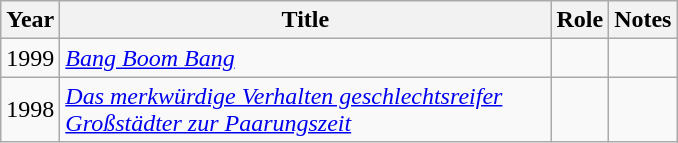<table class="wikitable sortable">
<tr>
<th>Year</th>
<th width="320">Title</th>
<th>Role</th>
<th class="unsortable">Notes</th>
</tr>
<tr>
<td>1999</td>
<td><em><a href='#'>Bang Boom Bang</a></em></td>
<td></td>
<td></td>
</tr>
<tr>
<td>1998</td>
<td><em><a href='#'>Das merkwürdige Verhalten geschlechtsreifer Großstädter zur Paarungszeit</a></em></td>
<td></td>
<td></td>
</tr>
</table>
